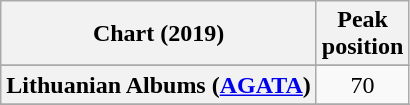<table class="wikitable sortable plainrowheaders" style="text-align:center">
<tr>
<th scope="col">Chart (2019)</th>
<th scope="col">Peak<br>position</th>
</tr>
<tr>
</tr>
<tr>
</tr>
<tr>
<th scope="row">Lithuanian Albums (<a href='#'>AGATA</a>)</th>
<td>70</td>
</tr>
<tr>
</tr>
<tr>
</tr>
</table>
